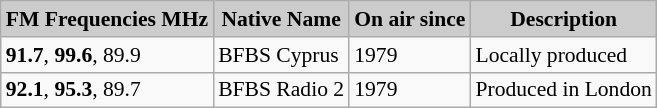<table class="wikitable" style="font-size:90%;">
<tr>
<th style="background:#ccc;">FM Frequencies MHz</th>
<th style="background:#ccc;">Native Name</th>
<th style="background:#ccc;">On air since</th>
<th style="background:#ccc;">Description</th>
</tr>
<tr>
<td><strong>91.7</strong>, <strong>99.6</strong>, 89.9</td>
<td>BFBS Cyprus</td>
<td>1979</td>
<td>Locally produced</td>
</tr>
<tr>
<td><strong>92.1</strong>, <strong>95.3</strong>, 89.7</td>
<td>BFBS Radio 2</td>
<td>1979</td>
<td>Produced in London</td>
</tr>
</table>
